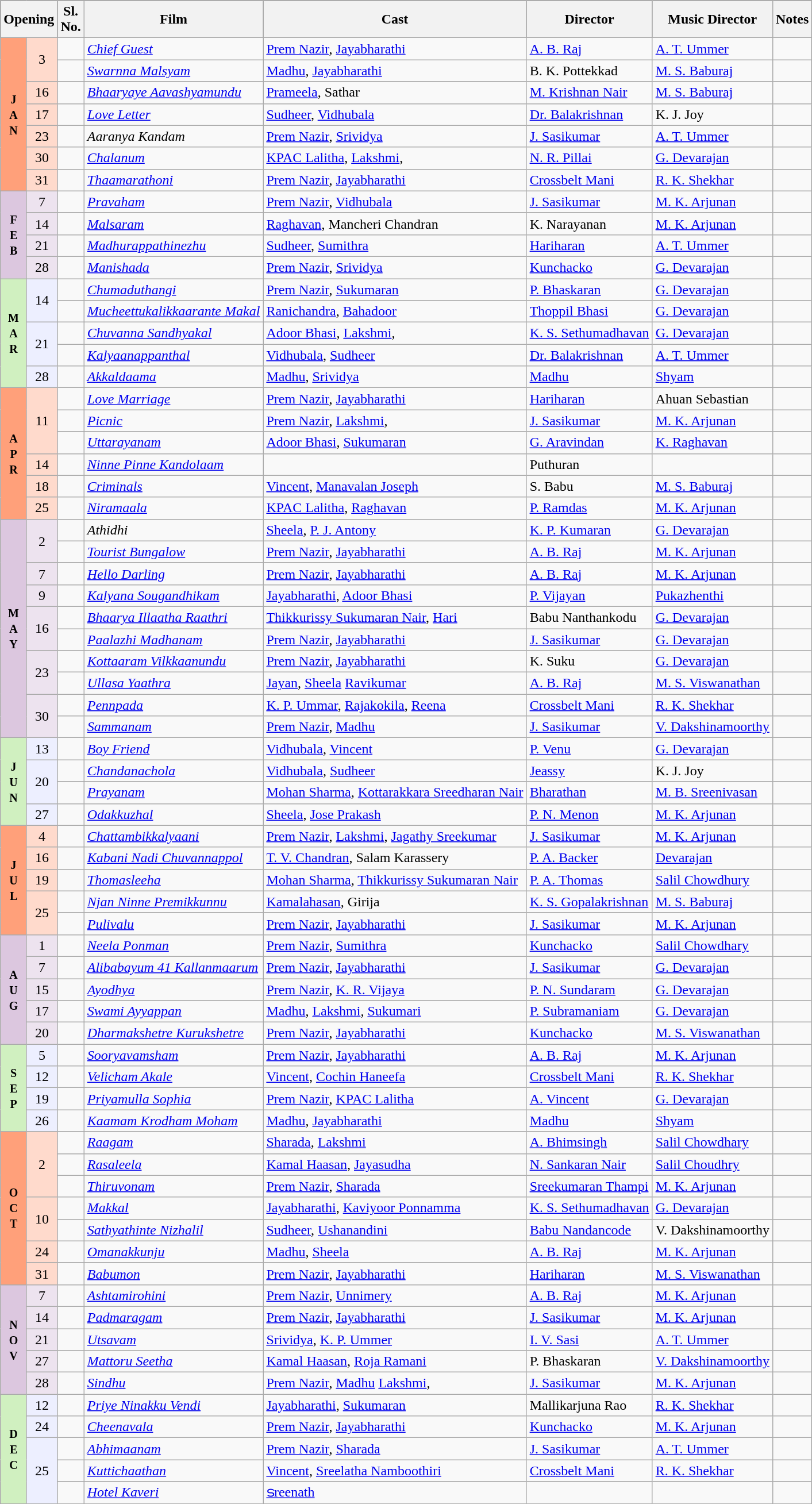<table class="wikitable sortable">
<tr style="background:#000;">
<th colspan='2'>Opening</th>
<th>Sl.<br>No.</th>
<th>Film</th>
<th>Cast</th>
<th>Director</th>
<th>Music Director</th>
<th>Notes</th>
</tr>
<tr>
<td rowspan="7" style="text-align:center; background:#ffa07a; textcolor:#000;"><small><strong>J<br>A<br>N</strong></small></td>
<td rowspan="2"  style="text-align:center; background:#ffdacc; textcolor:#000;">3</td>
<td valign="center"></td>
<td><em><a href='#'>Chief Guest</a></em></td>
<td><a href='#'>Prem Nazir</a>, <a href='#'>Jayabharathi</a></td>
<td><a href='#'>A. B. Raj</a></td>
<td><a href='#'>A. T. Ummer</a></td>
<td></td>
</tr>
<tr>
<td valign="center"></td>
<td><em><a href='#'>Swarnna Malsyam</a></em></td>
<td><a href='#'>Madhu</a>, <a href='#'>Jayabharathi</a></td>
<td>B. K. Pottekkad</td>
<td><a href='#'>M. S. Baburaj</a></td>
<td></td>
</tr>
<tr>
<td rowspan="1"  style="text-align:center; background:#ffdacc; textcolor:#000;">16</td>
<td valign="center"></td>
<td><em><a href='#'>Bhaaryaye Aavashyamundu</a></em></td>
<td><a href='#'>Prameela</a>, Sathar</td>
<td><a href='#'>M. Krishnan Nair</a></td>
<td><a href='#'>M. S. Baburaj</a></td>
<td></td>
</tr>
<tr>
<td rowspan="1"  style="text-align:center; background:#ffdacc; textcolor:#000;">17</td>
<td valign="center"></td>
<td><em><a href='#'>Love Letter</a></em></td>
<td><a href='#'>Sudheer</a>, <a href='#'>Vidhubala</a></td>
<td><a href='#'>Dr. Balakrishnan</a></td>
<td>K. J. Joy</td>
<td></td>
</tr>
<tr>
<td rowspan="1"  style="text-align:center; background:#ffdacc; textcolor:#000;">23</td>
<td valign="center"></td>
<td><em>Aaranya Kandam</em></td>
<td><a href='#'>Prem Nazir</a>, <a href='#'>Srividya</a></td>
<td><a href='#'>J. Sasikumar</a></td>
<td><a href='#'>A. T. Ummer</a></td>
<td></td>
</tr>
<tr>
<td rowspan="1"  style="text-align:center; background:#ffdacc; textcolor:#000;">30</td>
<td valign="center"></td>
<td><em><a href='#'>Chalanum</a></em></td>
<td><a href='#'>KPAC Lalitha</a>, <a href='#'>Lakshmi</a>,</td>
<td><a href='#'>N. R. Pillai</a></td>
<td><a href='#'>G. Devarajan</a></td>
<td></td>
</tr>
<tr>
<td rowspan="1"  style="text-align:center; background:#ffdacc; textcolor:#000;">31</td>
<td valign="center"></td>
<td><em><a href='#'>Thaamarathoni</a></em></td>
<td><a href='#'>Prem Nazir</a>, <a href='#'>Jayabharathi</a></td>
<td><a href='#'>Crossbelt Mani</a></td>
<td><a href='#'>R. K. Shekhar</a></td>
<td></td>
</tr>
<tr>
<td rowspan="4" style="text-align:center; background:#dcc7df; textcolor:#000;"><small><strong>F<br>E<br>B</strong></small></td>
<td rowspan="1"  style="text-align:center; background:#ede3ef; textcolor:#000;">7</td>
<td valign="center"></td>
<td><em><a href='#'>Pravaham</a></em></td>
<td><a href='#'>Prem Nazir</a>, <a href='#'>Vidhubala</a></td>
<td><a href='#'>J. Sasikumar</a></td>
<td><a href='#'>M. K. Arjunan</a></td>
<td></td>
</tr>
<tr>
<td rowspan="1"  style="text-align:center; background:#ede3ef; textcolor:#000;">14</td>
<td valign="center"></td>
<td><em><a href='#'>Malsaram</a></em></td>
<td><a href='#'>Raghavan</a>, Mancheri Chandran</td>
<td>K. Narayanan</td>
<td><a href='#'>M. K. Arjunan</a></td>
<td></td>
</tr>
<tr>
<td rowspan="1"  style="text-align:center; background:#ede3ef; textcolor:#000;">21</td>
<td valign="center"></td>
<td><em><a href='#'>Madhurappathinezhu</a></em></td>
<td><a href='#'>Sudheer</a>, <a href='#'>Sumithra</a></td>
<td><a href='#'>Hariharan</a></td>
<td><a href='#'>A. T. Ummer</a></td>
<td></td>
</tr>
<tr>
<td rowspan="1"  style="text-align:center; background:#ede3ef; textcolor:#000;">28</td>
<td valign="center"></td>
<td><em><a href='#'>Manishada</a></em></td>
<td><a href='#'>Prem Nazir</a>, <a href='#'>Srividya</a></td>
<td><a href='#'>Kunchacko</a></td>
<td><a href='#'>G. Devarajan</a></td>
<td></td>
</tr>
<tr>
<td rowspan="5" style="text-align:center; background:#d0f0c0; textcolor:#000;"><small><strong>M<br>A<br>R</strong></small></td>
<td rowspan="2"  style="text-align:center; background:#edefff; textcolor:#000;">14</td>
<td valign="center"></td>
<td><em><a href='#'>Chumaduthangi</a></em></td>
<td><a href='#'>Prem Nazir</a>, <a href='#'>Sukumaran</a></td>
<td><a href='#'>P. Bhaskaran</a></td>
<td><a href='#'>G. Devarajan</a></td>
<td></td>
</tr>
<tr>
<td valign="center"></td>
<td><em><a href='#'>Mucheettukalikkaarante Makal</a></em></td>
<td><a href='#'>Ranichandra</a>, <a href='#'>Bahadoor</a></td>
<td><a href='#'>Thoppil Bhasi</a></td>
<td><a href='#'>G. Devarajan</a></td>
<td></td>
</tr>
<tr>
<td rowspan="2"  style="text-align:center; background:#edefff; textcolor:#000;">21</td>
<td valign="center"></td>
<td><em><a href='#'>Chuvanna Sandhyakal</a></em></td>
<td><a href='#'>Adoor Bhasi</a>, <a href='#'>Lakshmi</a>,</td>
<td><a href='#'>K. S. Sethumadhavan</a></td>
<td><a href='#'>G. Devarajan</a></td>
<td></td>
</tr>
<tr>
<td valign="center"></td>
<td><em><a href='#'>Kalyaanappanthal</a></em></td>
<td><a href='#'>Vidhubala</a>, <a href='#'>Sudheer</a></td>
<td><a href='#'>Dr. Balakrishnan</a></td>
<td><a href='#'>A. T. Ummer</a></td>
<td></td>
</tr>
<tr>
<td rowspan="1"  style="text-align:center; background:#edefff; textcolor:#000;">28</td>
<td valign="center"></td>
<td><em><a href='#'>Akkaldaama</a></em></td>
<td><a href='#'>Madhu</a>, <a href='#'>Srividya</a></td>
<td><a href='#'>Madhu</a></td>
<td><a href='#'>Shyam</a></td>
<td></td>
</tr>
<tr>
<td rowspan="6" style="text-align:center; background:#ffa07a; textcolor:#000;"><small><strong>A<br>P<br>R</strong></small></td>
<td rowspan="3"  style="text-align:center; background:#ffdacc; textcolor:#000;">11</td>
<td valign="center"></td>
<td><em><a href='#'>Love Marriage</a></em></td>
<td><a href='#'>Prem Nazir</a>, <a href='#'>Jayabharathi</a></td>
<td><a href='#'>Hariharan</a></td>
<td>Ahuan Sebastian</td>
<td></td>
</tr>
<tr>
<td valign="center"></td>
<td><em><a href='#'>Picnic</a></em></td>
<td><a href='#'>Prem Nazir</a>, <a href='#'>Lakshmi</a>,</td>
<td><a href='#'>J. Sasikumar</a></td>
<td><a href='#'>M. K. Arjunan</a></td>
<td></td>
</tr>
<tr>
<td valign="center"></td>
<td><em><a href='#'>Uttarayanam</a></em></td>
<td><a href='#'>Adoor Bhasi</a>, <a href='#'>Sukumaran</a></td>
<td><a href='#'>G. Aravindan</a></td>
<td><a href='#'>K. Raghavan</a></td>
<td></td>
</tr>
<tr>
<td rowspan="1"  style="text-align:center; background:#ffdacc; textcolor:#000;">14</td>
<td valign="center"></td>
<td><em><a href='#'>Ninne Pinne Kandolaam</a></em></td>
<td></td>
<td>Puthuran</td>
<td></td>
<td></td>
</tr>
<tr>
<td rowspan="1"  style="text-align:center; background:#ffdacc; textcolor:#000;">18</td>
<td valign="center"></td>
<td><em><a href='#'>Criminals</a></em></td>
<td><a href='#'>Vincent</a>, <a href='#'>Manavalan Joseph</a></td>
<td>S. Babu</td>
<td><a href='#'>M. S. Baburaj</a></td>
<td></td>
</tr>
<tr>
<td rowspan="1"  style="text-align:center; background:#ffdacc; textcolor:#000;">25</td>
<td valign="center"></td>
<td><em><a href='#'>Niramaala</a></em></td>
<td><a href='#'>KPAC Lalitha</a>, <a href='#'>Raghavan</a></td>
<td><a href='#'>P. Ramdas</a></td>
<td><a href='#'>M. K. Arjunan</a></td>
<td></td>
</tr>
<tr>
<td rowspan="10" style="text-align:center; background:#dcc7df; textcolor:#000;"><small><strong>M<br>A<br>Y</strong></small></td>
<td rowspan="2"  style="text-align:center; background:#ede3ef; textcolor:#000;">2</td>
<td valign="center"></td>
<td><em>Athidhi</em></td>
<td><a href='#'>Sheela</a>, <a href='#'>P. J. Antony</a></td>
<td><a href='#'>K. P. Kumaran</a></td>
<td><a href='#'>G. Devarajan</a></td>
<td></td>
</tr>
<tr>
<td valign="center"></td>
<td><em><a href='#'>Tourist Bungalow</a></em></td>
<td><a href='#'>Prem Nazir</a>, <a href='#'>Jayabharathi</a></td>
<td><a href='#'>A. B. Raj</a></td>
<td><a href='#'>M. K. Arjunan</a></td>
<td></td>
</tr>
<tr>
<td rowspan="1"  style="text-align:center; background:#ede3ef; textcolor:#000;">7</td>
<td valign="center"></td>
<td><em><a href='#'>Hello Darling</a></em></td>
<td><a href='#'>Prem Nazir</a>, <a href='#'>Jayabharathi</a></td>
<td><a href='#'>A. B. Raj</a></td>
<td><a href='#'>M. K. Arjunan</a></td>
<td></td>
</tr>
<tr>
<td rowspan="1"  style="text-align:center; background:#ede3ef; textcolor:#000;">9</td>
<td valign="center"></td>
<td><em><a href='#'>Kalyana Sougandhikam</a></em></td>
<td><a href='#'>Jayabharathi</a>, <a href='#'>Adoor Bhasi</a></td>
<td><a href='#'>P. Vijayan</a></td>
<td><a href='#'>Pukazhenthi</a></td>
<td></td>
</tr>
<tr>
<td rowspan="2"  style="text-align:center; background:#ede3ef; textcolor:#000;">16</td>
<td valign="center"></td>
<td><em><a href='#'>Bhaarya Illaatha Raathri</a></em></td>
<td><a href='#'>Thikkurissy Sukumaran Nair</a>, <a href='#'>Hari</a></td>
<td>Babu Nanthankodu</td>
<td><a href='#'>G. Devarajan</a></td>
<td></td>
</tr>
<tr>
<td valign="center"></td>
<td><em><a href='#'>Paalazhi Madhanam</a></em></td>
<td><a href='#'>Prem Nazir</a>, <a href='#'>Jayabharathi</a></td>
<td><a href='#'>J. Sasikumar</a></td>
<td><a href='#'>G. Devarajan</a></td>
<td></td>
</tr>
<tr>
<td rowspan="2"  style="text-align:center; background:#ede3ef; textcolor:#000;">23</td>
<td valign="center"></td>
<td><em><a href='#'>Kottaaram Vilkkaanundu</a></em></td>
<td><a href='#'>Prem Nazir</a>, <a href='#'>Jayabharathi</a></td>
<td>K. Suku</td>
<td><a href='#'>G. Devarajan</a></td>
<td></td>
</tr>
<tr>
<td valign="center"></td>
<td><em><a href='#'>Ullasa Yaathra</a></em></td>
<td><a href='#'>Jayan</a>, <a href='#'>Sheela</a> <a href='#'>Ravikumar</a></td>
<td><a href='#'>A. B. Raj</a></td>
<td><a href='#'>M. S. Viswanathan</a></td>
<td></td>
</tr>
<tr>
<td rowspan="2"  style="text-align:center; background:#ede3ef; textcolor:#000;">30</td>
<td valign="center"></td>
<td><em><a href='#'>Pennpada</a></em></td>
<td><a href='#'>K. P. Ummar</a>,  <a href='#'>Rajakokila</a>, <a href='#'>Reena</a></td>
<td><a href='#'>Crossbelt Mani</a></td>
<td><a href='#'>R. K. Shekhar</a></td>
<td></td>
</tr>
<tr>
<td valign="center"></td>
<td><em><a href='#'>Sammanam</a></em></td>
<td><a href='#'>Prem Nazir</a>, <a href='#'>Madhu</a></td>
<td><a href='#'>J. Sasikumar</a></td>
<td><a href='#'>V. Dakshinamoorthy</a></td>
<td></td>
</tr>
<tr>
<td rowspan="4" style="text-align:center; background:#d0f0c0; textcolor:#000;"><small><strong>J<br>U<br>N</strong></small></td>
<td rowspan="1"  style="text-align:center; background:#edefff; textcolor:#000;">13</td>
<td valign="center"></td>
<td><em><a href='#'>Boy Friend</a></em></td>
<td><a href='#'>Vidhubala</a>, <a href='#'>Vincent</a></td>
<td><a href='#'>P. Venu</a></td>
<td><a href='#'>G. Devarajan</a></td>
<td></td>
</tr>
<tr>
<td rowspan="2"  style="text-align:center; background:#edefff; textcolor:#000;">20</td>
<td valign="center"></td>
<td><em><a href='#'>Chandanachola</a></em></td>
<td><a href='#'>Vidhubala</a>, <a href='#'>Sudheer</a></td>
<td><a href='#'>Jeassy</a></td>
<td>K. J. Joy</td>
<td></td>
</tr>
<tr>
<td valign="center"></td>
<td><em><a href='#'>Prayanam</a></em></td>
<td><a href='#'>Mohan Sharma</a>, <a href='#'>Kottarakkara Sreedharan Nair</a></td>
<td><a href='#'>Bharathan</a></td>
<td><a href='#'>M. B. Sreenivasan</a></td>
<td></td>
</tr>
<tr>
<td rowspan="1"  style="text-align:center; background:#edefff; textcolor:#000;">27</td>
<td valign="center"></td>
<td><em><a href='#'>Odakkuzhal</a></em></td>
<td><a href='#'>Sheela</a>, <a href='#'>Jose Prakash</a></td>
<td><a href='#'>P. N. Menon</a></td>
<td><a href='#'>M. K. Arjunan</a></td>
<td></td>
</tr>
<tr>
<td rowspan="5" style="text-align:center; background:#ffa07a; textcolor:#000;"><small><strong>J<br>U<br>L</strong></small></td>
<td rowspan="1"  style="text-align:center; background:#ffdacc; textcolor:#000;">4</td>
<td valign="center"></td>
<td><em><a href='#'>Chattambikkalyaani</a></em></td>
<td><a href='#'>Prem Nazir</a>, <a href='#'>Lakshmi</a>, <a href='#'>Jagathy Sreekumar</a></td>
<td><a href='#'>J. Sasikumar</a></td>
<td><a href='#'>M. K. Arjunan</a></td>
<td></td>
</tr>
<tr>
<td rowspan="1"  style="text-align:center; background:#ffdacc; textcolor:#000;">16</td>
<td valign="center"></td>
<td><em><a href='#'>Kabani Nadi Chuvannappol</a></em></td>
<td><a href='#'>T. V. Chandran</a>, Salam Karassery</td>
<td><a href='#'>P. A. Backer</a></td>
<td><a href='#'>Devarajan</a></td>
<td></td>
</tr>
<tr>
<td rowspan="1"  style="text-align:center; background:#ffdacc; textcolor:#000;">19</td>
<td valign="center"></td>
<td><em><a href='#'>Thomasleeha</a></em></td>
<td><a href='#'>Mohan Sharma</a>, <a href='#'>Thikkurissy Sukumaran Nair</a></td>
<td><a href='#'>P. A. Thomas</a></td>
<td><a href='#'>Salil Chowdhury</a></td>
<td></td>
</tr>
<tr>
<td rowspan="2"  style="text-align:center; background:#ffdacc; textcolor:#000;">25</td>
<td valign="center"></td>
<td><em><a href='#'>Njan Ninne Premikkunnu</a></em></td>
<td><a href='#'>Kamalahasan</a>, Girija</td>
<td><a href='#'>K. S. Gopalakrishnan</a></td>
<td><a href='#'>M. S. Baburaj</a></td>
<td></td>
</tr>
<tr>
<td valign="center"></td>
<td><em><a href='#'>Pulivalu</a></em></td>
<td><a href='#'>Prem Nazir</a>, <a href='#'>Jayabharathi</a></td>
<td><a href='#'>J. Sasikumar</a></td>
<td><a href='#'>M. K. Arjunan</a></td>
<td></td>
</tr>
<tr>
<td rowspan="5" style="text-align:center; background:#dcc7df; textcolor:#000;"><small><strong>A<br>U<br>G</strong></small></td>
<td rowspan="1"  style="text-align:center; background:#ede3ef; textcolor:#000;">1</td>
<td valign="center"></td>
<td><em><a href='#'>Neela Ponman</a></em></td>
<td><a href='#'>Prem Nazir</a>, <a href='#'>Sumithra</a></td>
<td><a href='#'>Kunchacko</a></td>
<td><a href='#'>Salil Chowdhary</a></td>
<td></td>
</tr>
<tr>
<td rowspan="1"  style="text-align:center; background:#ede3ef; textcolor:#000;">7</td>
<td valign="center"></td>
<td><em><a href='#'>Alibabayum 41 Kallanmaarum</a></em></td>
<td><a href='#'>Prem Nazir</a>, <a href='#'>Jayabharathi</a></td>
<td><a href='#'>J. Sasikumar</a></td>
<td><a href='#'>G. Devarajan</a></td>
<td></td>
</tr>
<tr>
<td rowspan="1"  style="text-align:center; background:#ede3ef; textcolor:#000;">15</td>
<td valign="center"></td>
<td><em><a href='#'>Ayodhya</a></em></td>
<td><a href='#'>Prem Nazir</a>, <a href='#'>K. R. Vijaya</a></td>
<td><a href='#'>P. N. Sundaram</a></td>
<td><a href='#'>G. Devarajan</a></td>
<td></td>
</tr>
<tr>
<td rowspan="1"  style="text-align:center; background:#ede3ef; textcolor:#000;">17</td>
<td valign="center"></td>
<td><em><a href='#'>Swami Ayyappan</a></em></td>
<td><a href='#'>Madhu</a>, <a href='#'>Lakshmi</a>, <a href='#'>Sukumari</a></td>
<td><a href='#'>P. Subramaniam</a></td>
<td><a href='#'>G. Devarajan</a></td>
<td></td>
</tr>
<tr>
<td rowspan="1"  style="text-align:center; background:#ede3ef; textcolor:#000;">20</td>
<td valign="center"></td>
<td><em><a href='#'>Dharmakshetre Kurukshetre</a></em></td>
<td><a href='#'>Prem Nazir</a>, <a href='#'>Jayabharathi</a></td>
<td><a href='#'>Kunchacko</a></td>
<td><a href='#'>M. S. Viswanathan</a></td>
<td></td>
</tr>
<tr>
<td rowspan="4" style="text-align:center; background:#d0f0c0; textcolor:#000;"><small><strong>S<br>E<br>P</strong></small></td>
<td rowspan="1"  style="text-align:center; background:#edefff; textcolor:#000;">5</td>
<td valign="center"></td>
<td><em><a href='#'>Sooryavamsham</a></em></td>
<td><a href='#'>Prem Nazir</a>, <a href='#'>Jayabharathi</a></td>
<td><a href='#'>A. B. Raj</a></td>
<td><a href='#'>M. K. Arjunan</a></td>
<td></td>
</tr>
<tr>
<td rowspan="1"  style="text-align:center; background:#edefff; textcolor:#000;">12</td>
<td valign="center"></td>
<td><em><a href='#'>Velicham Akale</a></em></td>
<td><a href='#'>Vincent</a>, <a href='#'>Cochin Haneefa</a></td>
<td><a href='#'>Crossbelt Mani</a></td>
<td><a href='#'>R. K. Shekhar</a></td>
<td></td>
</tr>
<tr>
<td rowspan="1"  style="text-align:center; background:#edefff; textcolor:#000;">19</td>
<td valign="center"></td>
<td><em><a href='#'>Priyamulla Sophia</a></em></td>
<td><a href='#'>Prem Nazir</a>, <a href='#'>KPAC Lalitha</a></td>
<td><a href='#'>A. Vincent</a></td>
<td><a href='#'>G. Devarajan</a></td>
<td></td>
</tr>
<tr>
<td rowspan="1"  style="text-align:center; background:#edefff; textcolor:#000;">26</td>
<td valign="center"></td>
<td><em><a href='#'>Kaamam Krodham Moham</a></em></td>
<td><a href='#'>Madhu</a>, <a href='#'>Jayabharathi</a></td>
<td><a href='#'>Madhu</a></td>
<td><a href='#'>Shyam</a></td>
<td></td>
</tr>
<tr>
<td rowspan="7" style="text-align:center; background:#ffa07a; textcolor:#000;"><small><strong>O<br>C<br>T</strong></small></td>
<td rowspan="3"  style="text-align:center; background:#ffdacc; textcolor:#000;">2</td>
<td valign="center"></td>
<td><em><a href='#'>Raagam</a></em></td>
<td><a href='#'>Sharada</a>, <a href='#'>Lakshmi</a></td>
<td><a href='#'>A. Bhimsingh</a></td>
<td><a href='#'>Salil Chowdhary</a></td>
<td></td>
</tr>
<tr>
<td valign="center"></td>
<td><em><a href='#'>Rasaleela</a></em></td>
<td><a href='#'>Kamal Haasan</a>, <a href='#'>Jayasudha</a></td>
<td><a href='#'>N. Sankaran Nair</a></td>
<td><a href='#'>Salil Choudhry</a></td>
<td></td>
</tr>
<tr>
<td valign="center"></td>
<td><em><a href='#'>Thiruvonam</a></em></td>
<td><a href='#'>Prem Nazir</a>, <a href='#'>Sharada</a></td>
<td><a href='#'>Sreekumaran Thampi</a></td>
<td><a href='#'>M. K. Arjunan</a></td>
<td></td>
</tr>
<tr>
<td rowspan="2"  style="text-align:center; background:#ffdacc; textcolor:#000;">10</td>
<td valign="center"></td>
<td><em><a href='#'>Makkal</a></em></td>
<td><a href='#'>Jayabharathi</a>, <a href='#'>Kaviyoor Ponnamma</a></td>
<td><a href='#'>K. S. Sethumadhavan</a></td>
<td><a href='#'>G. Devarajan</a></td>
<td></td>
</tr>
<tr>
<td valign="center"></td>
<td><em><a href='#'>Sathyathinte Nizhalil</a></em></td>
<td><a href='#'>Sudheer</a>, <a href='#'>Ushanandini</a></td>
<td><a href='#'>Babu Nandancode</a></td>
<td>V. Dakshinamoorthy</td>
<td></td>
</tr>
<tr>
<td rowspan="1"  style="text-align:center; background:#ffdacc; textcolor:#000;">24</td>
<td valign="center"></td>
<td><em><a href='#'>Omanakkunju</a></em></td>
<td><a href='#'>Madhu</a>, <a href='#'>Sheela</a></td>
<td><a href='#'>A. B. Raj</a></td>
<td><a href='#'>M. K. Arjunan</a></td>
<td></td>
</tr>
<tr>
<td rowspan="1"  style="text-align:center; background:#ffdacc; textcolor:#000;">31</td>
<td valign="center"></td>
<td><em><a href='#'>Babumon</a></em></td>
<td><a href='#'>Prem Nazir</a>, <a href='#'>Jayabharathi</a></td>
<td><a href='#'>Hariharan</a></td>
<td><a href='#'>M. S. Viswanathan</a></td>
<td></td>
</tr>
<tr>
<td rowspan="5" style="text-align:center; background:#dcc7df; textcolor:#000;"><small><strong>N<br>O<br>V</strong></small></td>
<td rowspan="1"  style="text-align:center; background:#ede3ef; textcolor:#000;">7</td>
<td valign="center"></td>
<td><em><a href='#'>Ashtamirohini</a></em></td>
<td><a href='#'>Prem Nazir</a>, <a href='#'>Unnimery</a></td>
<td><a href='#'>A. B. Raj</a></td>
<td><a href='#'>M. K. Arjunan</a></td>
<td></td>
</tr>
<tr>
<td rowspan="1"  style="text-align:center; background:#ede3ef; textcolor:#000;">14</td>
<td valign="center"></td>
<td><em><a href='#'>Padmaragam</a></em></td>
<td><a href='#'>Prem Nazir</a>, <a href='#'>Jayabharathi</a></td>
<td><a href='#'>J. Sasikumar</a></td>
<td><a href='#'>M. K. Arjunan</a></td>
<td></td>
</tr>
<tr>
<td rowspan="1"  style="text-align:center; background:#ede3ef; textcolor:#000;">21</td>
<td valign="center"></td>
<td><em><a href='#'>Utsavam</a></em></td>
<td><a href='#'>Srividya</a>, <a href='#'>K. P. Ummer</a></td>
<td><a href='#'>I. V. Sasi</a></td>
<td><a href='#'>A. T. Ummer</a></td>
<td></td>
</tr>
<tr>
<td rowspan="1"  style="text-align:center; background:#ede3ef; textcolor:#000;">27</td>
<td valign="center"></td>
<td><em><a href='#'>Mattoru Seetha</a></em></td>
<td><a href='#'>Kamal Haasan</a>, <a href='#'>Roja Ramani</a></td>
<td>P. Bhaskaran</td>
<td><a href='#'>V. Dakshinamoorthy</a></td>
<td></td>
</tr>
<tr>
<td rowspan="1"  style="text-align:center; background:#ede3ef; textcolor:#000;">28</td>
<td valign="center"></td>
<td><em><a href='#'>Sindhu</a></em></td>
<td><a href='#'>Prem Nazir</a>, <a href='#'>Madhu</a> <a href='#'>Lakshmi</a>,</td>
<td><a href='#'>J. Sasikumar</a></td>
<td><a href='#'>M. K. Arjunan</a></td>
<td></td>
</tr>
<tr>
<td rowspan="5" style="text-align:center; background:#d0f0c0; textcolor:#000;"><small><strong>D<br>E<br>C</strong></small></td>
<td rowspan="1"  style="text-align:center; background:#edefff; textcolor:#000;">12</td>
<td valign="center"></td>
<td><em><a href='#'>Priye Ninakku Vendi</a></em></td>
<td><a href='#'>Jayabharathi</a>, <a href='#'>Sukumaran</a></td>
<td>Mallikarjuna Rao</td>
<td><a href='#'>R. K. Shekhar</a></td>
<td></td>
</tr>
<tr>
<td rowspan="1"  style="text-align:center; background:#edefff; textcolor:#000;">24</td>
<td valign="center"></td>
<td><em><a href='#'>Cheenavala</a></em></td>
<td><a href='#'>Prem Nazir</a>, <a href='#'>Jayabharathi</a></td>
<td><a href='#'>Kunchacko</a></td>
<td><a href='#'>M. K. Arjunan</a></td>
<td></td>
</tr>
<tr>
<td rowspan="3"  style="text-align:center; background:#edefff; textcolor:#000;">25</td>
<td valign="center"></td>
<td><em><a href='#'>Abhimaanam</a></em></td>
<td><a href='#'>Prem Nazir</a>, <a href='#'>Sharada</a></td>
<td><a href='#'>J. Sasikumar</a></td>
<td><a href='#'>A. T. Ummer</a></td>
<td></td>
</tr>
<tr>
<td valign="center"></td>
<td><em><a href='#'>Kuttichaathan</a></em></td>
<td><a href='#'>Vincent</a>, <a href='#'>Sreelatha Namboothiri</a></td>
<td><a href='#'>Crossbelt Mani</a></td>
<td><a href='#'>R. K. Shekhar</a></td>
<td></td>
</tr>
<tr>
<td valign="center"></td>
<td><em><a href='#'>Hotel Kaveri</a></em></td>
<td><a href='#'>ടreenath</a></td>
<td></td>
<td></td>
<td></td>
</tr>
</table>
